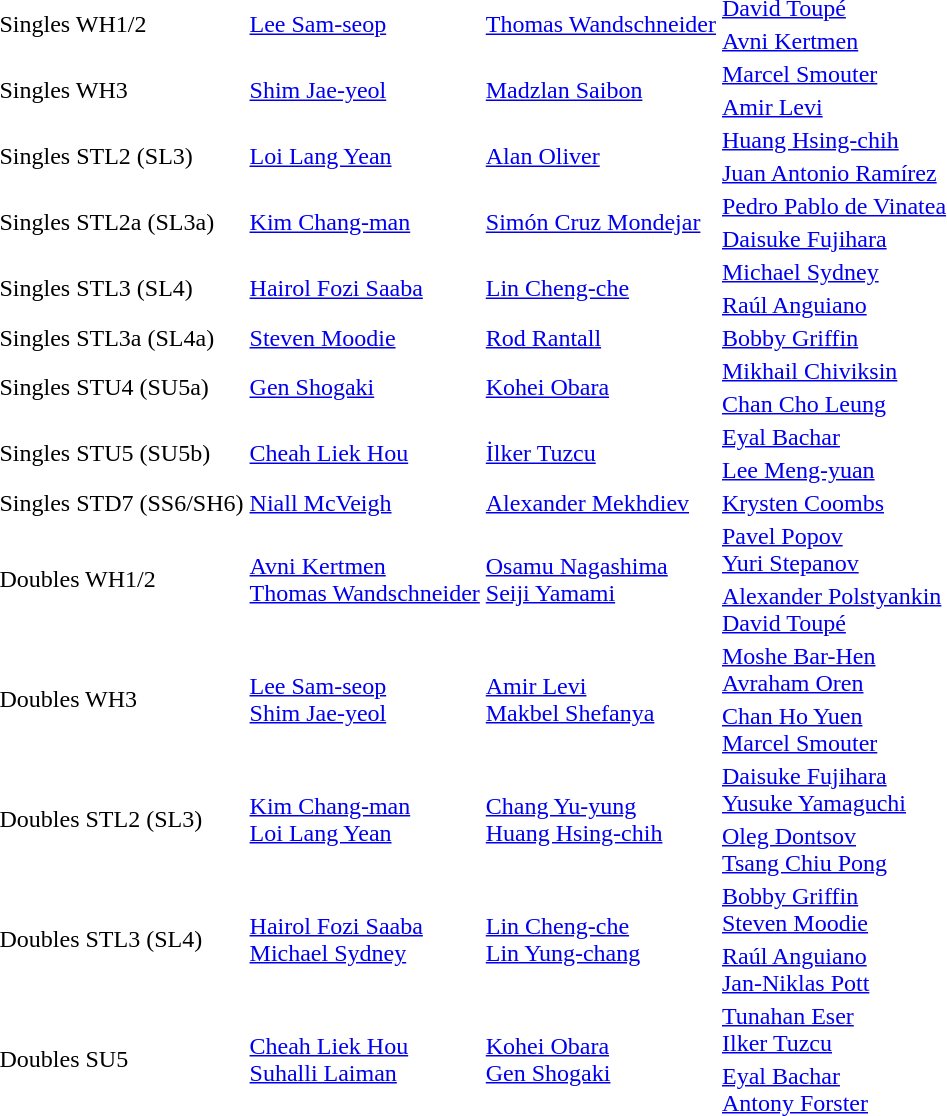<table>
<tr>
<td rowspan=2>Singles WH1/2</td>
<td rowspan=2> <a href='#'>Lee Sam-seop</a></td>
<td rowspan=2> <a href='#'>Thomas Wandschneider</a></td>
<td> <a href='#'>David Toupé</a></td>
</tr>
<tr>
<td> <a href='#'>Avni Kertmen</a></td>
</tr>
<tr>
<td rowspan=2>Singles WH3</td>
<td rowspan=2> <a href='#'>Shim Jae-yeol</a></td>
<td rowspan=2> <a href='#'>Madzlan Saibon</a></td>
<td> <a href='#'>Marcel Smouter</a></td>
</tr>
<tr>
<td> <a href='#'>Amir Levi</a></td>
</tr>
<tr>
<td rowspan=2>Singles STL2 (SL3)</td>
<td rowspan=2> <a href='#'>Loi Lang Yean</a></td>
<td rowspan=2> <a href='#'>Alan Oliver</a></td>
<td> <a href='#'>Huang Hsing-chih</a></td>
</tr>
<tr>
<td> <a href='#'>Juan Antonio Ramírez</a></td>
</tr>
<tr>
<td rowspan=2>Singles STL2a (SL3a)</td>
<td rowspan=2> <a href='#'>Kim Chang-man</a></td>
<td rowspan=2> <a href='#'>Simón Cruz Mondejar</a></td>
<td> <a href='#'>Pedro Pablo de Vinatea</a></td>
</tr>
<tr>
<td> <a href='#'>Daisuke Fujihara</a></td>
</tr>
<tr>
<td rowspan=2>Singles STL3 (SL4)</td>
<td rowspan=2> <a href='#'>Hairol Fozi Saaba</a></td>
<td rowspan=2> <a href='#'>Lin Cheng-che</a></td>
<td> <a href='#'>Michael Sydney</a></td>
</tr>
<tr>
<td> <a href='#'>Raúl Anguiano</a></td>
</tr>
<tr>
<td>Singles STL3a (SL4a)</td>
<td> <a href='#'>Steven Moodie</a></td>
<td> <a href='#'>Rod Rantall</a></td>
<td> <a href='#'>Bobby Griffin</a></td>
</tr>
<tr>
<td rowspan=2>Singles STU4 (SU5a)</td>
<td rowspan=2> <a href='#'>Gen Shogaki</a></td>
<td rowspan=2> <a href='#'>Kohei Obara</a></td>
<td> <a href='#'>Mikhail Chiviksin</a></td>
</tr>
<tr>
<td> <a href='#'>Chan Cho Leung</a></td>
</tr>
<tr>
<td rowspan=2>Singles STU5 (SU5b)</td>
<td rowspan=2> <a href='#'>Cheah Liek Hou</a></td>
<td rowspan=2> <a href='#'>İlker Tuzcu</a></td>
<td> <a href='#'>Eyal Bachar</a></td>
</tr>
<tr>
<td> <a href='#'>Lee Meng-yuan</a></td>
</tr>
<tr>
<td>Singles STD7 (SS6/SH6)</td>
<td> <a href='#'>Niall McVeigh</a></td>
<td> <a href='#'>Alexander Mekhdiev</a></td>
<td> <a href='#'>Krysten Coombs</a></td>
</tr>
<tr>
<td rowspan=2>Doubles WH1/2</td>
<td rowspan=2> <a href='#'>Avni Kertmen</a><br> <a href='#'>Thomas Wandschneider</a></td>
<td rowspan=2> <a href='#'>Osamu Nagashima</a><br> <a href='#'>Seiji Yamami</a></td>
<td> <a href='#'>Pavel Popov</a><br> <a href='#'>Yuri Stepanov</a></td>
</tr>
<tr>
<td> <a href='#'>Alexander Polstyankin</a><br> <a href='#'>David Toupé</a></td>
</tr>
<tr>
<td rowspan=2>Doubles WH3</td>
<td rowspan=2> <a href='#'>Lee Sam-seop</a><br> <a href='#'>Shim Jae-yeol</a></td>
<td rowspan=2> <a href='#'>Amir Levi</a><br> <a href='#'>Makbel Shefanya</a></td>
<td> <a href='#'>Moshe Bar-Hen</a><br> <a href='#'>Avraham Oren</a></td>
</tr>
<tr>
<td> <a href='#'>Chan Ho Yuen</a><br> <a href='#'>Marcel Smouter</a></td>
</tr>
<tr>
<td rowspan=2>Doubles STL2 (SL3)</td>
<td rowspan=2> <a href='#'>Kim Chang-man</a><br> <a href='#'>Loi Lang Yean</a></td>
<td rowspan=2> <a href='#'>Chang Yu-yung</a><br> <a href='#'>Huang Hsing-chih</a></td>
<td> <a href='#'>Daisuke Fujihara</a><br> <a href='#'>Yusuke Yamaguchi</a></td>
</tr>
<tr>
<td> <a href='#'>Oleg Dontsov</a><br> <a href='#'>Tsang Chiu Pong</a></td>
</tr>
<tr>
<td rowspan=2>Doubles STL3 (SL4)</td>
<td rowspan=2> <a href='#'>Hairol Fozi Saaba</a><br> <a href='#'>Michael Sydney</a></td>
<td rowspan=2> <a href='#'>Lin Cheng-che</a><br> <a href='#'>Lin Yung-chang</a></td>
<td> <a href='#'>Bobby Griffin</a><br> <a href='#'>Steven Moodie</a></td>
</tr>
<tr>
<td> <a href='#'>Raúl Anguiano</a><br> <a href='#'>Jan-Niklas Pott</a></td>
</tr>
<tr>
<td rowspan=2>Doubles SU5</td>
<td rowspan=2> <a href='#'>Cheah Liek Hou</a><br> <a href='#'>Suhalli Laiman</a></td>
<td rowspan=2> <a href='#'>Kohei Obara</a><br> <a href='#'>Gen Shogaki</a></td>
<td> <a href='#'>Tunahan Eser</a><br> <a href='#'>Ilker Tuzcu</a></td>
</tr>
<tr>
<td> <a href='#'>Eyal Bachar</a><br> <a href='#'>Antony Forster</a></td>
</tr>
</table>
